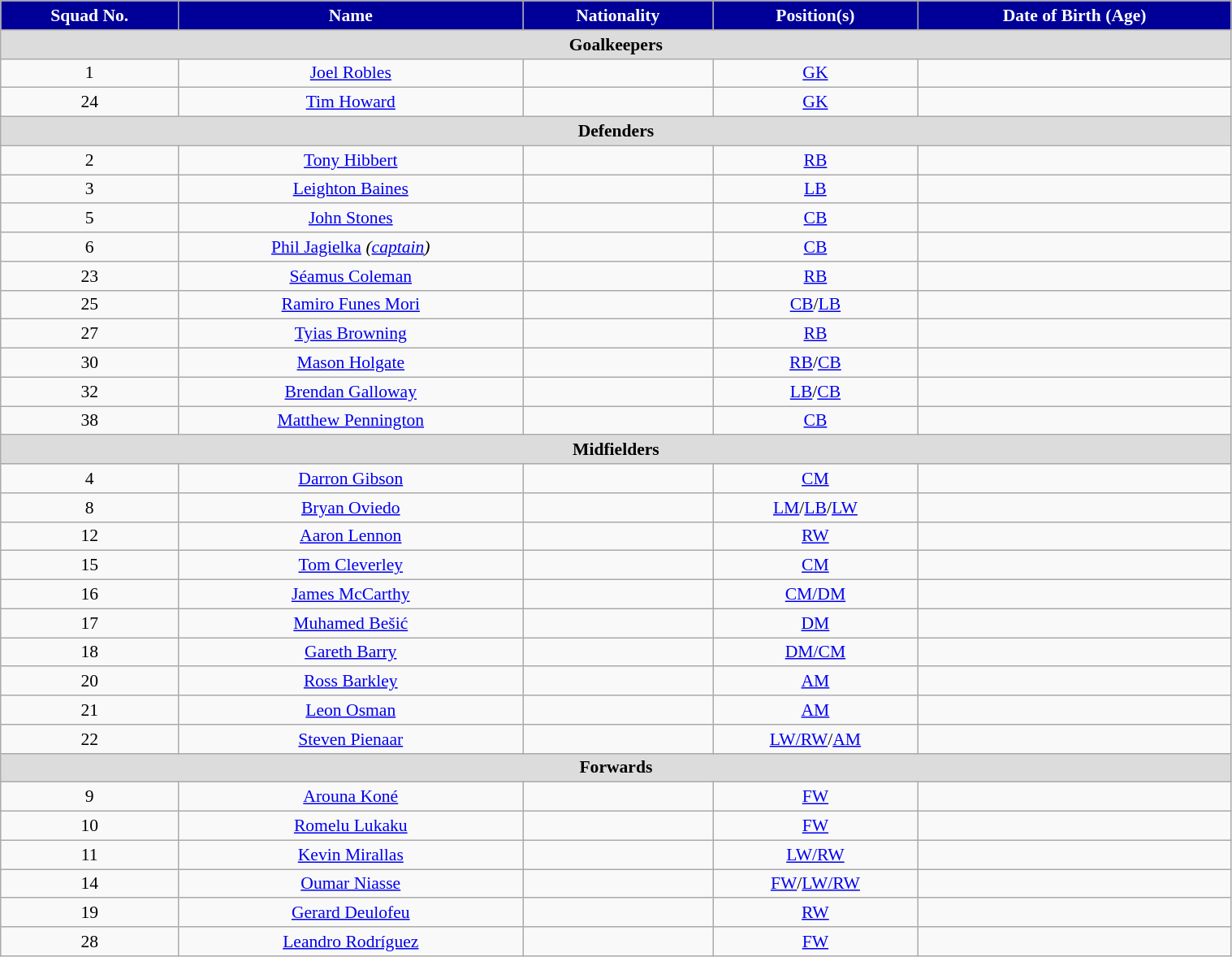<table class="wikitable" style="text-align:center; font-size:90%; width:80%;">
<tr>
<th style="background:#009; color:white; text-align:center;">Squad No.</th>
<th style="background:#009; color:white; text-align:center;">Name</th>
<th style="background:#009; color:white; text-align:center;">Nationality</th>
<th style="background:#009; color:white; text-align:center;">Position(s)</th>
<th style="background:#009; color:white; text-align:center;">Date of Birth (Age)</th>
</tr>
<tr>
<th colspan="5" style="background:#dcdcdc; text-align:center">Goalkeepers</th>
</tr>
<tr>
<td>1</td>
<td><a href='#'>Joel Robles</a></td>
<td></td>
<td><a href='#'>GK</a></td>
<td></td>
</tr>
<tr>
<td>24</td>
<td><a href='#'>Tim Howard</a></td>
<td></td>
<td><a href='#'>GK</a></td>
<td></td>
</tr>
<tr>
<th colspan="9" style="background:#dcdcdc; text-align:center">Defenders</th>
</tr>
<tr>
<td>2</td>
<td><a href='#'>Tony Hibbert</a></td>
<td></td>
<td><a href='#'>RB</a></td>
<td></td>
</tr>
<tr>
<td>3</td>
<td><a href='#'>Leighton Baines</a></td>
<td></td>
<td><a href='#'>LB</a></td>
<td></td>
</tr>
<tr>
<td>5</td>
<td><a href='#'>John Stones</a></td>
<td></td>
<td><a href='#'>CB</a></td>
<td></td>
</tr>
<tr>
<td>6</td>
<td><a href='#'>Phil Jagielka</a> <em>(<a href='#'>captain</a>)</em></td>
<td></td>
<td><a href='#'>CB</a></td>
<td></td>
</tr>
<tr>
<td>23</td>
<td><a href='#'>Séamus Coleman</a></td>
<td></td>
<td><a href='#'>RB</a></td>
<td></td>
</tr>
<tr>
<td>25</td>
<td><a href='#'>Ramiro Funes Mori</a></td>
<td></td>
<td><a href='#'>CB</a>/<a href='#'>LB</a></td>
<td></td>
</tr>
<tr>
<td>27</td>
<td><a href='#'>Tyias Browning</a></td>
<td></td>
<td><a href='#'>RB</a></td>
<td></td>
</tr>
<tr>
<td>30</td>
<td><a href='#'>Mason Holgate</a></td>
<td></td>
<td><a href='#'>RB</a>/<a href='#'>CB</a></td>
<td></td>
</tr>
<tr>
<td>32</td>
<td><a href='#'>Brendan Galloway</a></td>
<td></td>
<td><a href='#'>LB</a>/<a href='#'>CB</a></td>
<td></td>
</tr>
<tr>
<td>38</td>
<td><a href='#'>Matthew Pennington</a></td>
<td></td>
<td><a href='#'>CB</a></td>
<td></td>
</tr>
<tr>
<th colspan="5" style="background:#dcdcdc; text-align:center">Midfielders</th>
</tr>
<tr>
<td>4</td>
<td><a href='#'>Darron Gibson</a></td>
<td></td>
<td><a href='#'>CM</a></td>
<td></td>
</tr>
<tr>
<td>8</td>
<td><a href='#'>Bryan Oviedo</a></td>
<td></td>
<td><a href='#'>LM</a>/<a href='#'>LB</a>/<a href='#'>LW</a></td>
<td></td>
</tr>
<tr>
<td>12</td>
<td><a href='#'>Aaron Lennon</a></td>
<td></td>
<td><a href='#'>RW</a></td>
<td></td>
</tr>
<tr>
<td>15</td>
<td><a href='#'>Tom Cleverley</a></td>
<td></td>
<td><a href='#'>CM</a></td>
<td></td>
</tr>
<tr>
<td>16</td>
<td><a href='#'>James McCarthy</a></td>
<td></td>
<td><a href='#'>CM/DM</a></td>
<td></td>
</tr>
<tr>
<td>17</td>
<td><a href='#'>Muhamed Bešić</a></td>
<td></td>
<td><a href='#'>DM</a></td>
<td></td>
</tr>
<tr>
<td>18</td>
<td><a href='#'>Gareth Barry</a></td>
<td></td>
<td><a href='#'>DM/CM</a></td>
<td></td>
</tr>
<tr>
<td>20</td>
<td><a href='#'>Ross Barkley</a></td>
<td></td>
<td><a href='#'>AM</a></td>
<td></td>
</tr>
<tr>
<td>21</td>
<td><a href='#'>Leon Osman</a></td>
<td></td>
<td><a href='#'>AM</a></td>
<td></td>
</tr>
<tr>
<td>22</td>
<td><a href='#'>Steven Pienaar</a></td>
<td></td>
<td><a href='#'>LW/RW</a>/<a href='#'>AM</a></td>
<td></td>
</tr>
<tr>
<th colspan="5" style="background:#dcdcdc; text-align:center">Forwards</th>
</tr>
<tr>
<td>9</td>
<td><a href='#'>Arouna Koné</a></td>
<td></td>
<td><a href='#'>FW</a></td>
<td></td>
</tr>
<tr>
<td>10</td>
<td><a href='#'>Romelu Lukaku</a></td>
<td></td>
<td><a href='#'>FW</a></td>
<td></td>
</tr>
<tr>
<td>11</td>
<td><a href='#'>Kevin Mirallas</a></td>
<td></td>
<td><a href='#'>LW/RW</a></td>
<td></td>
</tr>
<tr>
<td>14</td>
<td><a href='#'>Oumar Niasse</a></td>
<td></td>
<td><a href='#'>FW</a>/<a href='#'>LW/RW</a></td>
<td></td>
</tr>
<tr>
<td>19</td>
<td><a href='#'>Gerard Deulofeu</a></td>
<td></td>
<td><a href='#'>RW</a></td>
<td></td>
</tr>
<tr>
<td>28</td>
<td><a href='#'>Leandro Rodríguez</a></td>
<td></td>
<td><a href='#'>FW</a></td>
<td></td>
</tr>
</table>
